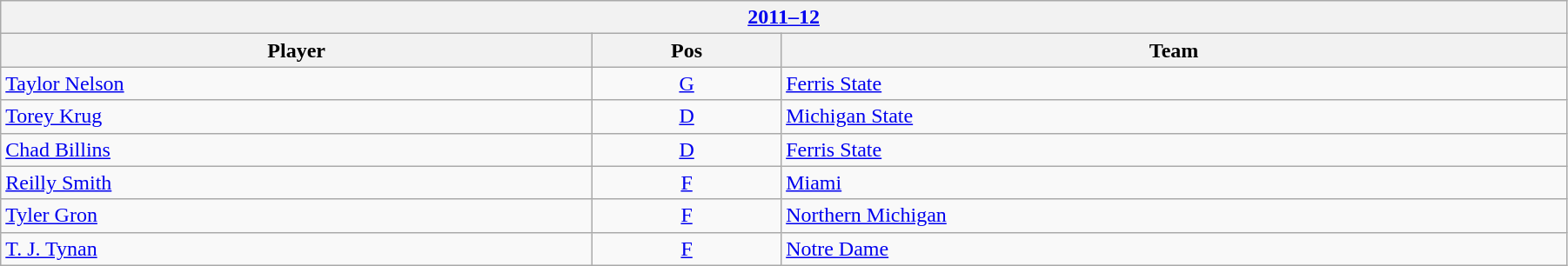<table class="wikitable" width=95%>
<tr>
<th colspan=3><a href='#'>2011–12</a></th>
</tr>
<tr>
<th>Player</th>
<th>Pos</th>
<th>Team</th>
</tr>
<tr>
<td><a href='#'>Taylor Nelson</a></td>
<td style="text-align:center;"><a href='#'>G</a></td>
<td><a href='#'>Ferris State</a></td>
</tr>
<tr>
<td><a href='#'>Torey Krug</a></td>
<td style="text-align:center;"><a href='#'>D</a></td>
<td><a href='#'>Michigan State</a></td>
</tr>
<tr>
<td><a href='#'>Chad Billins</a></td>
<td style="text-align:center;"><a href='#'>D</a></td>
<td><a href='#'>Ferris State</a></td>
</tr>
<tr>
<td><a href='#'>Reilly Smith</a></td>
<td style="text-align:center;"><a href='#'>F</a></td>
<td><a href='#'>Miami</a></td>
</tr>
<tr>
<td><a href='#'>Tyler Gron</a></td>
<td style="text-align:center;"><a href='#'>F</a></td>
<td><a href='#'>Northern Michigan</a></td>
</tr>
<tr>
<td><a href='#'>T. J. Tynan</a></td>
<td style="text-align:center;"><a href='#'>F</a></td>
<td><a href='#'>Notre Dame</a></td>
</tr>
</table>
